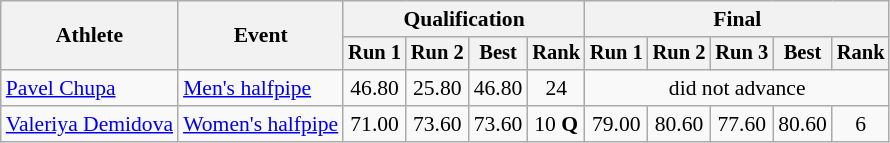<table class="wikitable" style="font-size:90%">
<tr>
<th rowspan="2">Athlete</th>
<th rowspan="2">Event</th>
<th colspan="4">Qualification</th>
<th colspan="5">Final</th>
</tr>
<tr style="font-size:95%">
<th>Run 1</th>
<th>Run 2</th>
<th>Best</th>
<th>Rank</th>
<th>Run 1</th>
<th>Run 2</th>
<th>Run 3</th>
<th>Best</th>
<th>Rank</th>
</tr>
<tr align=center>
<td align=left><a href='#'>Pavel Chupa</a></td>
<td align="left"><a href='#'>Men's halfpipe</a></td>
<td>46.80</td>
<td>25.80</td>
<td>46.80</td>
<td>24</td>
<td colspan=5>did not advance</td>
</tr>
<tr align=center>
<td align=left><a href='#'>Valeriya Demidova</a></td>
<td align="left"><a href='#'>Women's halfpipe</a></td>
<td>71.00</td>
<td>73.60</td>
<td>73.60</td>
<td>10 <strong>Q</strong></td>
<td>79.00</td>
<td>80.60</td>
<td>77.60</td>
<td>80.60</td>
<td>6</td>
</tr>
</table>
